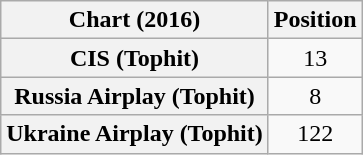<table class="wikitable sortable plainrowheaders">
<tr>
<th scope="col">Chart (2016)</th>
<th scope="col">Position</th>
</tr>
<tr>
<th scope="row">CIS (Tophit)</th>
<td style="text-align:center;">13</td>
</tr>
<tr>
<th scope="row">Russia Airplay (Tophit)</th>
<td style="text-align:center;">8</td>
</tr>
<tr>
<th scope="row">Ukraine Airplay (Tophit)</th>
<td style="text-align:center;">122</td>
</tr>
</table>
